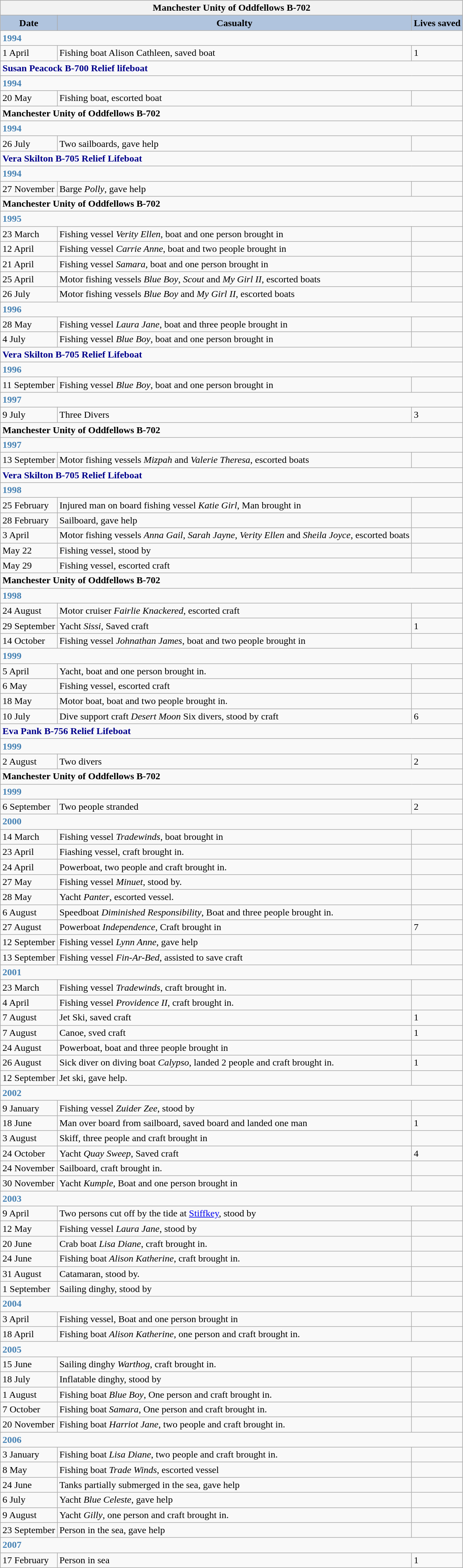<table class="wikitable">
<tr>
<th colspan="3">Manchester Unity of Oddfellows B-702<br></th>
</tr>
<tr>
<th style="text-align: center; background: LightSteelBlue">Date</th>
<th style="text-align: center; background: LightSteelBlue">Casualty</th>
<th style="text-align: center; background: LightSteelBlue">Lives saved</th>
</tr>
<tr>
<td colspan="3" style="color:steelblue"><strong>1994</strong></td>
</tr>
<tr>
<td>1 April</td>
<td>Fishing boat Alison Cathleen, saved boat</td>
<td>1</td>
</tr>
<tr>
<td colspan="3" style="color:darkblue"><strong>Susan Peacock B-700 Relief lifeboat</strong></td>
</tr>
<tr>
<td colspan="3" style="color:steelblue"><strong>1994</strong></td>
</tr>
<tr>
<td>20 May</td>
<td>Fishing boat, escorted boat</td>
<td></td>
</tr>
<tr>
<td colspan="3" style="color:black"><strong>Manchester Unity of Oddfellows B-702</strong></td>
</tr>
<tr>
<td colspan="3" style="color:steelblue"><strong>1994</strong></td>
</tr>
<tr>
<td>26 July</td>
<td>Two sailboards, gave help</td>
<td></td>
</tr>
<tr>
<td colspan="3" style="color:darkblue"><strong>Vera Skilton B-705 Relief Lifeboat</strong></td>
</tr>
<tr>
<td colspan="3" style="color:steelblue"><strong>1994</strong></td>
</tr>
<tr>
<td>27 November</td>
<td>Barge <em>Polly</em>, gave help</td>
<td></td>
</tr>
<tr>
<td colspan="3" style="color:black"><strong>Manchester Unity of Oddfellows B-702</strong></td>
</tr>
<tr>
<td colspan="3" style="color:steelblue"><strong>1995</strong></td>
</tr>
<tr>
<td>23 March</td>
<td>Fishing vessel <em>Verity Ellen</em>, boat and one person brought in</td>
<td></td>
</tr>
<tr>
<td>12 April</td>
<td>Fishing vessel <em>Carrie Anne</em>, boat and two people brought in</td>
<td></td>
</tr>
<tr>
<td>21 April</td>
<td>Fishing vessel <em>Samara</em>, boat and one person brought in</td>
<td></td>
</tr>
<tr>
<td>25 April</td>
<td>Motor fishing vessels <em>Blue Boy</em>, <em>Scout</em> and <em>My Girl II</em>, escorted boats</td>
<td></td>
</tr>
<tr>
<td>26 July</td>
<td>Motor fishing vessels <em>Blue Boy</em> and <em>My Girl II</em>, escorted boats</td>
<td></td>
</tr>
<tr>
<td colspan="3" style="color:steelblue"><strong>1996</strong></td>
</tr>
<tr>
<td>28 May</td>
<td>Fishing vessel <em>Laura Jane</em>, boat and three people brought in</td>
<td></td>
</tr>
<tr>
<td>4 July</td>
<td>Fishing vessel <em>Blue Boy</em>, boat and one person brought in</td>
<td></td>
</tr>
<tr>
<td colspan="3" style="color:darkblue"><strong>Vera Skilton B-705 Relief Lifeboat</strong></td>
</tr>
<tr>
<td colspan="3" style="color:steelblue"><strong>1996</strong></td>
</tr>
<tr>
<td>11 September</td>
<td>Fishing vessel <em>Blue Boy</em>, boat and one person brought in</td>
<td></td>
</tr>
<tr>
<td colspan="3" style="color:steelblue"><strong>1997</strong></td>
</tr>
<tr>
<td>9 July</td>
<td>Three Divers</td>
<td>3</td>
</tr>
<tr>
<td colspan="3" style="color:black"><strong>Manchester Unity of Oddfellows B-702</strong></td>
</tr>
<tr>
<td colspan="3" style="color:steelblue"><strong>1997</strong></td>
</tr>
<tr>
<td>13 September</td>
<td>Motor fishing vessels <em>Mizpah</em> and <em>Valerie Theresa</em>, escorted boats</td>
<td></td>
</tr>
<tr>
<td colspan="3" style="color:darkblue"><strong>Vera Skilton B-705 Relief Lifeboat</strong></td>
</tr>
<tr>
<td colspan="3" style="color:steelblue"><strong>1998</strong></td>
</tr>
<tr>
<td>25 February</td>
<td>Injured man on board fishing vessel <em>Katie Girl</em>, Man brought in</td>
<td></td>
</tr>
<tr>
<td>28 February</td>
<td>Sailboard, gave help</td>
<td></td>
</tr>
<tr>
<td>3 April</td>
<td>Motor fishing vessels <em>Anna Gail</em>, <em>Sarah Jayne</em>, <em>Verity Ellen</em> and <em>Sheila Joyce</em>, escorted boats</td>
<td></td>
</tr>
<tr>
<td>May 22</td>
<td>Fishing vessel, stood by</td>
<td></td>
</tr>
<tr>
<td>May 29</td>
<td>Fishing vessel, escorted craft</td>
<td></td>
</tr>
<tr>
<td colspan="3" style="color:black"><strong>Manchester Unity of Oddfellows B-702</strong></td>
</tr>
<tr>
<td colspan="3" style="color:steelblue"><strong>1998</strong></td>
</tr>
<tr>
<td>24 August</td>
<td>Motor cruiser <em>Fairlie Knackered</em>, escorted craft</td>
<td></td>
</tr>
<tr>
<td>29 September</td>
<td>Yacht <em>Sissi</em>, Saved craft</td>
<td>1</td>
</tr>
<tr>
<td>14 October</td>
<td>Fishing vessel <em>Johnathan James</em>, boat and two people brought in</td>
<td></td>
</tr>
<tr>
<td colspan="3" style="color:steelblue"><strong>1999</strong></td>
</tr>
<tr>
<td>5 April</td>
<td>Yacht, boat and one person brought in.</td>
<td></td>
</tr>
<tr>
<td>6 May</td>
<td>Fishing vessel, escorted craft</td>
<td></td>
</tr>
<tr>
<td>18 May</td>
<td>Motor boat, boat and two people brought in.</td>
<td></td>
</tr>
<tr>
<td>10 July</td>
<td>Dive support craft <em>Desert Moon</em> Six divers, stood by craft</td>
<td>6</td>
</tr>
<tr>
<td colspan="3" style="color:darkblue"><strong>Eva Pank B-756 Relief Lifeboat</strong></td>
</tr>
<tr>
<td colspan="3" style="color:steelblue"><strong>1999</strong></td>
</tr>
<tr>
<td>2 August</td>
<td>Two divers</td>
<td>2</td>
</tr>
<tr>
<td colspan="3" style="color:black"><strong>Manchester Unity of Oddfellows B-702</strong></td>
</tr>
<tr>
<td colspan="3" style="color:steelblue"><strong>1999</strong></td>
</tr>
<tr>
<td>6 September</td>
<td>Two people stranded</td>
<td>2</td>
</tr>
<tr>
<td colspan="3" style="color:steelblue"><strong>2000</strong></td>
</tr>
<tr>
<td>14 March</td>
<td>Fishing vessel <em>Tradewinds</em>, boat brought in</td>
<td></td>
</tr>
<tr>
<td>23 April</td>
<td>Fiashing vessel, craft brought in.</td>
<td></td>
</tr>
<tr>
<td>24 April</td>
<td>Powerboat, two people and craft brought in.</td>
<td></td>
</tr>
<tr>
<td>27 May</td>
<td>Fishing vessel <em>Minuet</em>, stood by.</td>
<td></td>
</tr>
<tr>
<td>28 May</td>
<td>Yacht <em>Panter</em>, escorted vessel.</td>
<td></td>
</tr>
<tr>
<td>6 August</td>
<td>Speedboat <em>Diminished Responsibility</em>, Boat and three people brought in.</td>
<td></td>
</tr>
<tr>
<td>27 August</td>
<td>Powerboat <em>Independence</em>, Craft brought in</td>
<td>7</td>
</tr>
<tr>
<td>12 September</td>
<td>Fishing vessel <em>Lynn Anne</em>, gave help</td>
<td></td>
</tr>
<tr>
<td>13 September</td>
<td>Fishing vessel <em>Fin-Ar-Bed</em>, assisted to save craft</td>
<td></td>
</tr>
<tr>
<td colspan="3" style="color:steelblue"><strong>2001</strong></td>
</tr>
<tr>
<td>23 March</td>
<td>Fishing vessel <em>Tradewinds</em>, craft brought in.</td>
<td></td>
</tr>
<tr>
<td>4 April</td>
<td>Fishing vessel <em>Providence II</em>, craft brought in.</td>
<td></td>
</tr>
<tr>
<td>7 August</td>
<td>Jet Ski, saved craft</td>
<td>1</td>
</tr>
<tr>
<td>7 August</td>
<td>Canoe, sved craft</td>
<td>1</td>
</tr>
<tr>
<td>24 August</td>
<td>Powerboat, boat and three people brought in</td>
<td></td>
</tr>
<tr>
<td>26 August</td>
<td>Sick diver on diving boat <em>Calypso</em>, landed 2 people and craft brought in.</td>
<td>1</td>
</tr>
<tr>
<td>12 September</td>
<td>Jet ski, gave help.</td>
<td></td>
</tr>
<tr>
<td colspan="3" style="color:steelblue"><strong>2002</strong></td>
</tr>
<tr>
<td>9 January</td>
<td>Fishing vessel <em>Zuider Zee</em>, stood by</td>
<td></td>
</tr>
<tr>
<td>18 June</td>
<td>Man over board from sailboard, saved board and landed one man</td>
<td>1</td>
</tr>
<tr>
<td>3 August</td>
<td>Skiff, three people and craft brought in</td>
<td></td>
</tr>
<tr>
<td>24 October</td>
<td>Yacht <em>Quay Sweep</em>, Saved craft</td>
<td>4</td>
</tr>
<tr>
<td>24 November</td>
<td>Sailboard, craft brought in.</td>
<td></td>
</tr>
<tr>
<td>30 November</td>
<td>Yacht <em>Kumple</em>, Boat and one person brought in</td>
<td></td>
</tr>
<tr>
<td colspan="3" style="color:steelblue"><strong>2003</strong></td>
</tr>
<tr>
<td>9 April</td>
<td>Two persons cut off by the tide at <a href='#'>Stiffkey</a>, stood by</td>
<td></td>
</tr>
<tr>
<td>12 May</td>
<td>Fishing vessel <em>Laura Jane</em>, stood by</td>
<td></td>
</tr>
<tr>
<td>20 June</td>
<td>Crab boat <em>Lisa Diane</em>, craft brought in.</td>
<td></td>
</tr>
<tr>
<td>24 June</td>
<td>Fishing boat <em>Alison Katherine</em>, craft brought in.</td>
<td></td>
</tr>
<tr>
<td>31 August</td>
<td>Catamaran, stood by.</td>
<td></td>
</tr>
<tr>
<td>1 September</td>
<td>Sailing dinghy, stood by</td>
<td></td>
</tr>
<tr>
<td colspan="3" style="color:steelblue"><strong>2004</strong></td>
</tr>
<tr>
<td>3 April</td>
<td>Fishing vessel, Boat and one person brought in</td>
<td></td>
</tr>
<tr>
<td>18 April</td>
<td>Fishing boat <em>Alison Katherine</em>, one person and craft brought in.</td>
<td></td>
</tr>
<tr>
<td colspan="3" style="color:steelblue"><strong>2005</strong></td>
</tr>
<tr>
<td>15 June</td>
<td>Sailing dinghy <em>Warthog</em>, craft brought in.</td>
<td></td>
</tr>
<tr>
<td>18 July</td>
<td>Inflatable dinghy, stood by</td>
<td></td>
</tr>
<tr>
<td>1 August</td>
<td>Fishing boat <em>Blue Boy</em>, One person and craft brought in.</td>
<td></td>
</tr>
<tr>
<td>7 October</td>
<td>Fishing boat <em>Samara</em>, One person and craft brought in.</td>
<td></td>
</tr>
<tr>
<td>20 November</td>
<td>Fishing boat <em>Harriot Jane</em>, two people and craft brought in.</td>
<td></td>
</tr>
<tr>
<td colspan="3" style="color:steelblue"><strong>2006</strong></td>
</tr>
<tr>
<td>3 January</td>
<td>Fishing boat <em>Lisa Diane</em>, two people and craft brought in.</td>
<td></td>
</tr>
<tr>
<td>8 May</td>
<td>Fishing boat <em>Trade Winds</em>, escorted vessel</td>
<td></td>
</tr>
<tr>
<td>24 June</td>
<td>Tanks partially submerged in the sea, gave help</td>
<td></td>
</tr>
<tr>
<td>6 July</td>
<td>Yacht <em>Blue Celeste</em>, gave help</td>
<td></td>
</tr>
<tr>
<td>9 August</td>
<td>Yacht <em>Gilly</em>, one person and craft brought in.</td>
<td></td>
</tr>
<tr>
<td>23 September</td>
<td>Person in the sea, gave help</td>
<td></td>
</tr>
<tr>
<td colspan="3" style="color:steelblue"><strong>2007</strong></td>
</tr>
<tr>
<td>17 February</td>
<td>Person in sea</td>
<td>1</td>
</tr>
</table>
